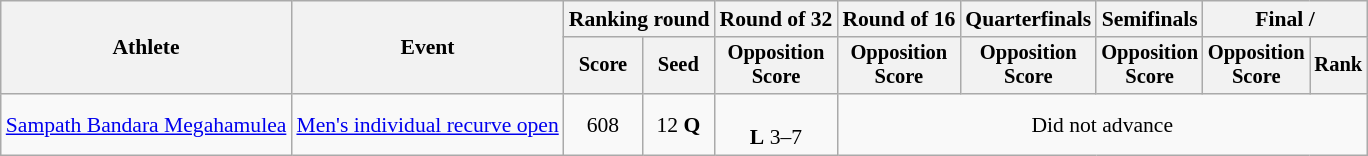<table class="wikitable" style="font-size:90%">
<tr>
<th rowspan=2>Athlete</th>
<th rowspan=2>Event</th>
<th colspan="2">Ranking round</th>
<th>Round of 32</th>
<th>Round of 16</th>
<th>Quarterfinals</th>
<th>Semifinals</th>
<th colspan="2">Final / </th>
</tr>
<tr style="font-size:95%">
<th>Score</th>
<th>Seed</th>
<th>Opposition<br>Score</th>
<th>Opposition<br>Score</th>
<th>Opposition<br>Score</th>
<th>Opposition<br>Score</th>
<th>Opposition<br>Score</th>
<th>Rank</th>
</tr>
<tr align=center>
<td align=left><a href='#'>Sampath Bandara Megahamulea</a></td>
<td align=left><a href='#'> Men's individual recurve open</a></td>
<td>608</td>
<td>12 <strong>Q</strong></td>
<td><br><strong>L</strong> 3–7</td>
<td colspan=5>Did not advance</td>
</tr>
</table>
